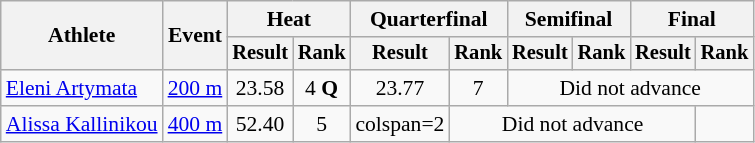<table class=wikitable style="font-size:90%">
<tr>
<th rowspan="2">Athlete</th>
<th rowspan="2">Event</th>
<th colspan="2">Heat</th>
<th colspan="2">Quarterfinal</th>
<th colspan="2">Semifinal</th>
<th colspan="2">Final</th>
</tr>
<tr style="font-size:95%">
<th>Result</th>
<th>Rank</th>
<th>Result</th>
<th>Rank</th>
<th>Result</th>
<th>Rank</th>
<th>Result</th>
<th>Rank</th>
</tr>
<tr align=center>
<td align=left><a href='#'>Eleni Artymata</a></td>
<td align=left><a href='#'>200 m</a></td>
<td>23.58</td>
<td>4 <strong>Q</strong></td>
<td>23.77</td>
<td>7</td>
<td colspan=4>Did not advance</td>
</tr>
<tr align=center>
<td align=left><a href='#'>Alissa Kallinikou</a></td>
<td align=left><a href='#'>400 m</a></td>
<td>52.40</td>
<td>5</td>
<td>colspan=2 </td>
<td colspan=4>Did not advance</td>
</tr>
</table>
